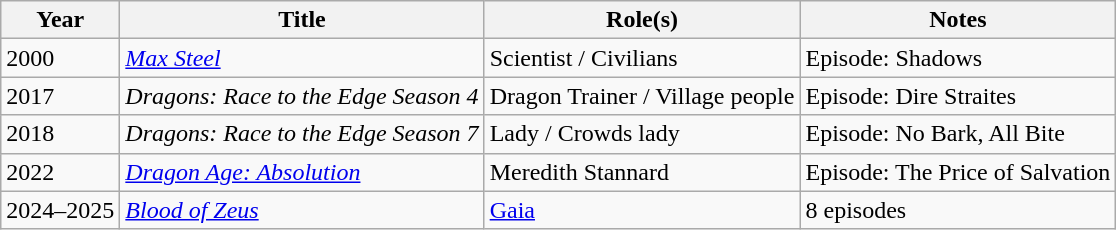<table class="wikitable sortable">
<tr>
<th>Year</th>
<th>Title</th>
<th>Role(s)</th>
<th class="unsortable">Notes</th>
</tr>
<tr>
<td>2000</td>
<td><em><a href='#'>Max Steel</a></em></td>
<td>Scientist / Civilians</td>
<td>Episode: Shadows</td>
</tr>
<tr>
<td>2017</td>
<td><em>Dragons: Race to the Edge Season 4</em></td>
<td>Dragon Trainer / Village people</td>
<td>Episode: Dire Straites</td>
</tr>
<tr>
<td>2018</td>
<td><em>Dragons: Race to the Edge Season 7</em></td>
<td>Lady / Crowds lady</td>
<td>Episode: No Bark, All Bite</td>
</tr>
<tr>
<td>2022</td>
<td><em><a href='#'>Dragon Age: Absolution</a></em></td>
<td>Meredith Stannard</td>
<td>Episode: The Price of Salvation</td>
</tr>
<tr>
<td>2024–2025</td>
<td><em><a href='#'>Blood of Zeus</a></em></td>
<td><a href='#'>Gaia</a></td>
<td>8 episodes</td>
</tr>
</table>
